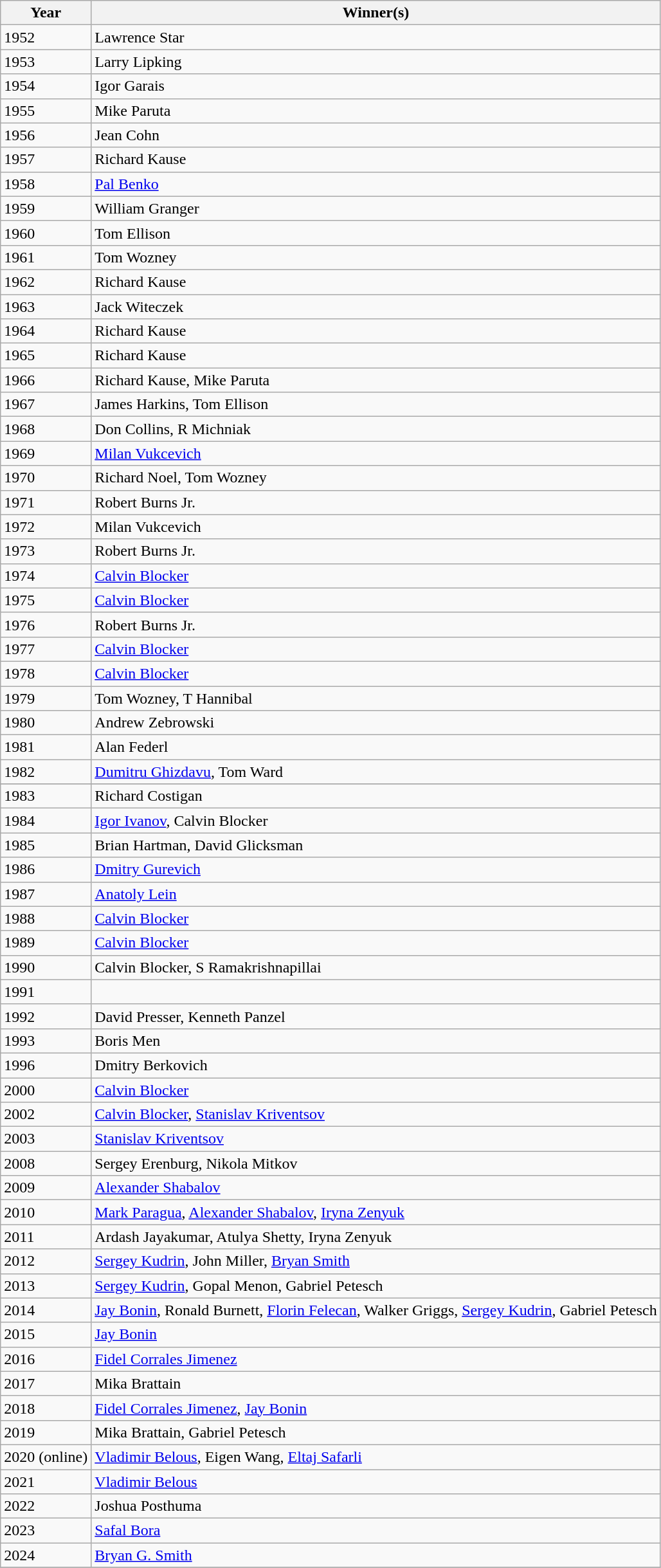<table class="wikitable sortable">
<tr>
<th align=left>Year</th>
<th align=left>Winner(s)</th>
</tr>
<tr>
<td>1952</td>
<td>Lawrence Star</td>
</tr>
<tr>
<td>1953</td>
<td>Larry Lipking</td>
</tr>
<tr>
<td>1954</td>
<td>Igor Garais</td>
</tr>
<tr>
<td>1955</td>
<td>Mike Paruta</td>
</tr>
<tr>
<td>1956</td>
<td>Jean Cohn</td>
</tr>
<tr>
<td>1957</td>
<td>Richard Kause</td>
</tr>
<tr>
<td>1958</td>
<td><a href='#'>Pal Benko</a></td>
</tr>
<tr>
<td>1959</td>
<td>William Granger</td>
</tr>
<tr>
<td>1960</td>
<td>Tom Ellison</td>
</tr>
<tr>
<td>1961</td>
<td>Tom Wozney</td>
</tr>
<tr>
<td>1962</td>
<td>Richard Kause</td>
</tr>
<tr>
<td>1963</td>
<td>Jack Witeczek</td>
</tr>
<tr>
<td>1964</td>
<td>Richard Kause</td>
</tr>
<tr>
<td>1965</td>
<td>Richard Kause</td>
</tr>
<tr>
<td>1966</td>
<td>Richard Kause, Mike Paruta</td>
</tr>
<tr>
<td>1967</td>
<td>James Harkins, Tom Ellison</td>
</tr>
<tr>
<td>1968</td>
<td>Don Collins, R Michniak</td>
</tr>
<tr>
<td>1969</td>
<td><a href='#'>Milan Vukcevich</a></td>
</tr>
<tr>
<td>1970</td>
<td>Richard Noel, Tom Wozney</td>
</tr>
<tr>
<td>1971</td>
<td>Robert Burns Jr.</td>
</tr>
<tr>
<td>1972</td>
<td>Milan Vukcevich</td>
</tr>
<tr>
<td>1973</td>
<td>Robert Burns Jr.</td>
</tr>
<tr>
<td>1974</td>
<td><a href='#'>Calvin Blocker</a></td>
</tr>
<tr>
<td>1975</td>
<td><a href='#'>Calvin Blocker</a></td>
</tr>
<tr>
<td>1976</td>
<td>Robert Burns Jr.</td>
</tr>
<tr>
<td>1977</td>
<td><a href='#'>Calvin Blocker</a></td>
</tr>
<tr>
<td>1978</td>
<td><a href='#'>Calvin Blocker</a></td>
</tr>
<tr>
<td>1979</td>
<td>Tom Wozney, T Hannibal</td>
</tr>
<tr>
<td>1980</td>
<td>Andrew Zebrowski</td>
</tr>
<tr>
<td>1981</td>
<td>Alan Federl</td>
</tr>
<tr>
<td>1982</td>
<td><a href='#'>Dumitru Ghizdavu</a>, Tom Ward</td>
</tr>
<tr>
</tr>
<tr>
<td>1983</td>
<td>Richard Costigan</td>
</tr>
<tr>
<td>1984</td>
<td><a href='#'>Igor Ivanov</a>, Calvin Blocker</td>
</tr>
<tr>
<td>1985</td>
<td>Brian Hartman, David Glicksman</td>
</tr>
<tr>
<td>1986</td>
<td><a href='#'>Dmitry Gurevich</a></td>
</tr>
<tr>
<td>1987</td>
<td><a href='#'>Anatoly Lein</a></td>
</tr>
<tr>
<td>1988</td>
<td><a href='#'>Calvin Blocker</a></td>
</tr>
<tr>
<td>1989</td>
<td><a href='#'>Calvin Blocker</a></td>
</tr>
<tr>
<td>1990</td>
<td>Calvin Blocker, S Ramakrishnapillai</td>
</tr>
<tr>
<td>1991</td>
<td></td>
</tr>
<tr>
<td>1992</td>
<td>David Presser, Kenneth Panzel</td>
</tr>
<tr>
<td>1993</td>
<td>Boris Men</td>
</tr>
<tr>
<td>1996</td>
<td>Dmitry Berkovich</td>
</tr>
<tr>
<td>2000</td>
<td><a href='#'>Calvin Blocker</a></td>
</tr>
<tr>
<td>2002</td>
<td><a href='#'>Calvin Blocker</a>, <a href='#'>Stanislav Kriventsov</a></td>
</tr>
<tr>
<td>2003</td>
<td><a href='#'>Stanislav Kriventsov</a></td>
</tr>
<tr>
<td>2008</td>
<td>Sergey Erenburg, Nikola Mitkov</td>
</tr>
<tr>
<td>2009</td>
<td><a href='#'>Alexander Shabalov</a></td>
</tr>
<tr>
<td>2010</td>
<td><a href='#'>Mark Paragua</a>, <a href='#'>Alexander Shabalov</a>, <a href='#'>Iryna Zenyuk</a></td>
</tr>
<tr>
<td>2011</td>
<td>Ardash Jayakumar, Atulya Shetty, Iryna Zenyuk</td>
</tr>
<tr>
<td>2012</td>
<td><a href='#'>Sergey Kudrin</a>, John Miller, <a href='#'>Bryan Smith</a></td>
</tr>
<tr>
<td>2013</td>
<td><a href='#'>Sergey Kudrin</a>, Gopal Menon, Gabriel Petesch</td>
</tr>
<tr>
<td>2014</td>
<td><a href='#'>Jay Bonin</a>, Ronald Burnett, <a href='#'>Florin Felecan</a>, Walker Griggs, <a href='#'>Sergey Kudrin</a>, Gabriel Petesch</td>
</tr>
<tr>
<td>2015</td>
<td><a href='#'>Jay Bonin</a></td>
</tr>
<tr>
<td>2016</td>
<td><a href='#'>Fidel Corrales Jimenez</a></td>
</tr>
<tr>
<td>2017</td>
<td>Mika Brattain</td>
</tr>
<tr>
<td>2018</td>
<td><a href='#'>Fidel Corrales Jimenez</a>, <a href='#'>Jay Bonin</a></td>
</tr>
<tr>
<td>2019</td>
<td>Mika Brattain, Gabriel Petesch</td>
</tr>
<tr>
<td>2020 (online)</td>
<td><a href='#'>Vladimir Belous</a>, Eigen Wang, <a href='#'>Eltaj Safarli</a></td>
</tr>
<tr>
<td>2021</td>
<td><a href='#'>Vladimir Belous</a></td>
</tr>
<tr>
<td>2022</td>
<td>Joshua Posthuma</td>
</tr>
<tr>
<td>2023</td>
<td><a href='#'>Safal Bora</a></td>
</tr>
<tr>
<td>2024</td>
<td><a href='#'>Bryan G. Smith</a></td>
</tr>
<tr>
</tr>
</table>
